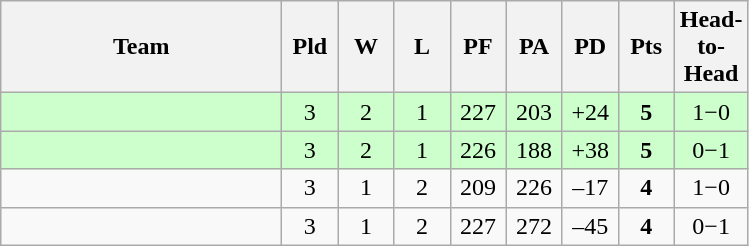<table class=wikitable style="text-align:center">
<tr>
<th width=180>Team</th>
<th width=30>Pld</th>
<th width=30>W</th>
<th width=30>L</th>
<th width=30>PF</th>
<th width=30>PA</th>
<th width=30>PD</th>
<th width=30>Pts</th>
<th width=30>Head-to-Head</th>
</tr>
<tr bgcolor="#ccffcc">
<td align="left"></td>
<td>3</td>
<td>2</td>
<td>1</td>
<td>227</td>
<td>203</td>
<td>+24</td>
<td><strong>5</strong></td>
<td>1−0</td>
</tr>
<tr bgcolor="#ccffcc">
<td align="left"></td>
<td>3</td>
<td>2</td>
<td>1</td>
<td>226</td>
<td>188</td>
<td>+38</td>
<td><strong>5</strong></td>
<td>0−1</td>
</tr>
<tr>
<td align="left"></td>
<td>3</td>
<td>1</td>
<td>2</td>
<td>209</td>
<td>226</td>
<td>–17</td>
<td><strong>4</strong></td>
<td>1−0</td>
</tr>
<tr>
<td align="left"></td>
<td>3</td>
<td>1</td>
<td>2</td>
<td>227</td>
<td>272</td>
<td>–45</td>
<td><strong>4</strong></td>
<td>0−1</td>
</tr>
</table>
